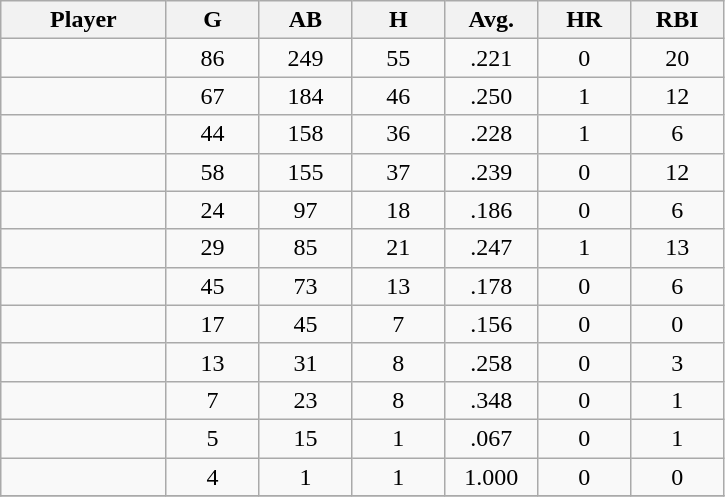<table class="wikitable sortable">
<tr>
<th bgcolor="#DDDDFF" width="16%">Player</th>
<th bgcolor="#DDDDFF" width="9%">G</th>
<th bgcolor="#DDDDFF" width="9%">AB</th>
<th bgcolor="#DDDDFF" width="9%">H</th>
<th bgcolor="#DDDDFF" width="9%">Avg.</th>
<th bgcolor="#DDDDFF" width="9%">HR</th>
<th bgcolor="#DDDDFF" width="9%">RBI</th>
</tr>
<tr align="center">
<td></td>
<td>86</td>
<td>249</td>
<td>55</td>
<td>.221</td>
<td>0</td>
<td>20</td>
</tr>
<tr align="center">
<td></td>
<td>67</td>
<td>184</td>
<td>46</td>
<td>.250</td>
<td>1</td>
<td>12</td>
</tr>
<tr align="center">
<td></td>
<td>44</td>
<td>158</td>
<td>36</td>
<td>.228</td>
<td>1</td>
<td>6</td>
</tr>
<tr align="center">
<td></td>
<td>58</td>
<td>155</td>
<td>37</td>
<td>.239</td>
<td>0</td>
<td>12</td>
</tr>
<tr align="center">
<td></td>
<td>24</td>
<td>97</td>
<td>18</td>
<td>.186</td>
<td>0</td>
<td>6</td>
</tr>
<tr align="center">
<td></td>
<td>29</td>
<td>85</td>
<td>21</td>
<td>.247</td>
<td>1</td>
<td>13</td>
</tr>
<tr align="center">
<td></td>
<td>45</td>
<td>73</td>
<td>13</td>
<td>.178</td>
<td>0</td>
<td>6</td>
</tr>
<tr align="center">
<td></td>
<td>17</td>
<td>45</td>
<td>7</td>
<td>.156</td>
<td>0</td>
<td>0</td>
</tr>
<tr align="center">
<td></td>
<td>13</td>
<td>31</td>
<td>8</td>
<td>.258</td>
<td>0</td>
<td>3</td>
</tr>
<tr align="center">
<td></td>
<td>7</td>
<td>23</td>
<td>8</td>
<td>.348</td>
<td>0</td>
<td>1</td>
</tr>
<tr align="center">
<td></td>
<td>5</td>
<td>15</td>
<td>1</td>
<td>.067</td>
<td>0</td>
<td>1</td>
</tr>
<tr align="center">
<td></td>
<td>4</td>
<td>1</td>
<td>1</td>
<td>1.000</td>
<td>0</td>
<td>0</td>
</tr>
<tr align="center">
</tr>
</table>
